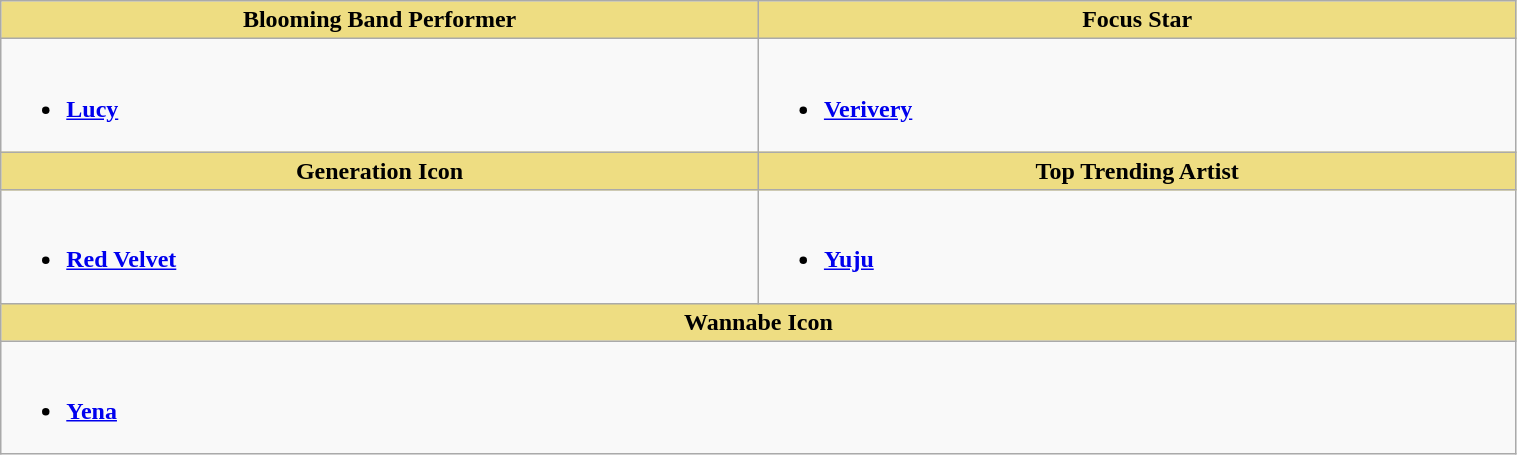<table class="wikitable" style="width:80%">
<tr>
<th scope="col" style="background:#EEDD82; width:40%">Blooming Band Performer</th>
<th scope="col" style="background:#EEDD82; width:40%">Focus Star</th>
</tr>
<tr>
<td style="vertical-align:top"><br><ul><li><strong><a href='#'>Lucy</a></strong></li></ul></td>
<td style="vertical-align:top"><br><ul><li><strong><a href='#'>Verivery</a></strong></li></ul></td>
</tr>
<tr>
<th scope="col" style="background:#EEDD82; width:40%">Generation Icon</th>
<th scope="col" style="background:#EEDD82; width:40%">Top Trending Artist</th>
</tr>
<tr>
<td style="vertical-align:top"><br><ul><li><strong><a href='#'>Red Velvet</a></strong></li></ul></td>
<td style="vertical-align:top"><br><ul><li><strong><a href='#'>Yuju</a></strong></li></ul></td>
</tr>
<tr>
<th scope="col" style="background:#EEDD82; width:40%" colspan="2">Wannabe Icon</th>
</tr>
<tr>
<td colspan="2"><br><ul><li><strong><a href='#'>Yena</a></strong></li></ul></td>
</tr>
</table>
